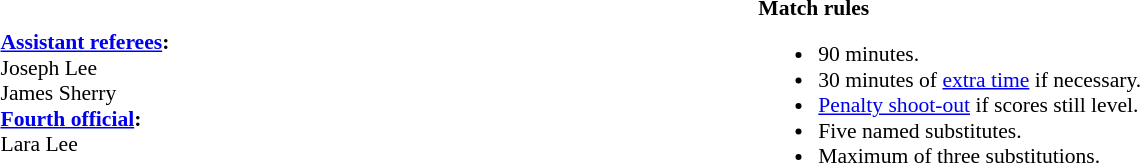<table style="width:100%; font-size:90%">
<tr>
<td><br><strong><a href='#'>Assistant referees</a>:</strong>
<br> Joseph Lee
<br> James Sherry
<br><strong><a href='#'>Fourth official</a>:</strong>
<br> Lara Lee</td>
<td style="width:60%; vertical-align:top"><br><strong>Match rules</strong><ul><li>90 minutes.</li><li>30 minutes of <a href='#'>extra time</a> if necessary.</li><li><a href='#'>Penalty shoot-out</a> if scores still level.</li><li>Five named substitutes.</li><li>Maximum of three substitutions.</li></ul></td>
</tr>
</table>
